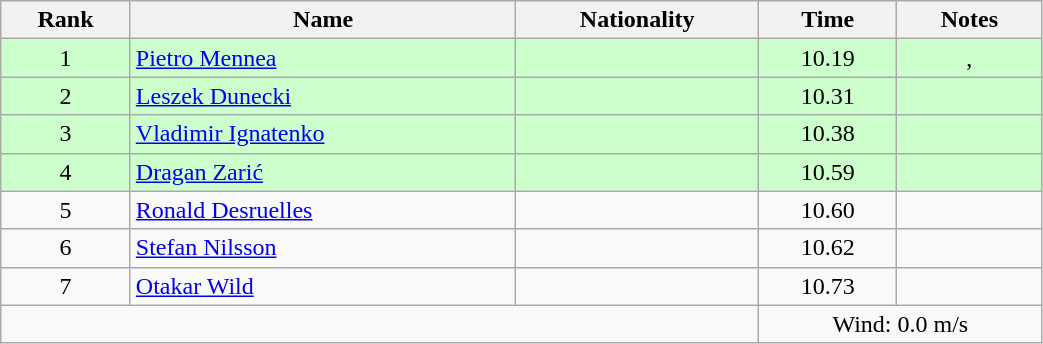<table class="wikitable sortable" style="text-align:center;width: 55%">
<tr>
<th>Rank</th>
<th>Name</th>
<th>Nationality</th>
<th>Time</th>
<th>Notes</th>
</tr>
<tr bgcolor=ccffcc>
<td>1</td>
<td align=left><a href='#'>Pietro Mennea</a></td>
<td align=left></td>
<td>10.19</td>
<td>, </td>
</tr>
<tr bgcolor=ccffcc>
<td>2</td>
<td align=left><a href='#'>Leszek Dunecki</a></td>
<td align=left></td>
<td>10.31</td>
<td></td>
</tr>
<tr bgcolor=ccffcc>
<td>3</td>
<td align=left><a href='#'>Vladimir Ignatenko</a></td>
<td align=left></td>
<td>10.38</td>
<td></td>
</tr>
<tr bgcolor=ccffcc>
<td>4</td>
<td align=left><a href='#'>Dragan Zarić</a></td>
<td align=left></td>
<td>10.59</td>
<td></td>
</tr>
<tr>
<td>5</td>
<td align=left><a href='#'>Ronald Desruelles</a></td>
<td align=left></td>
<td>10.60</td>
<td></td>
</tr>
<tr>
<td>6</td>
<td align=left><a href='#'>Stefan Nilsson</a></td>
<td align=left></td>
<td>10.62</td>
<td></td>
</tr>
<tr>
<td>7</td>
<td align=left><a href='#'>Otakar Wild</a></td>
<td align=left></td>
<td>10.73</td>
<td></td>
</tr>
<tr>
<td colspan="3"></td>
<td colspan="2">Wind: 0.0 m/s</td>
</tr>
</table>
